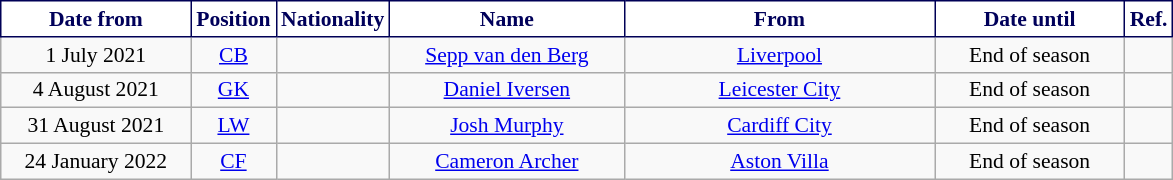<table class="wikitable"  style="text-align:center; font-size:90%; ">
<tr>
<th style="background:#ffffff;color:#00005a;border:1px solid #000056; width:120px;">Date from</th>
<th style="background:#ffffff;color:#00005a;border:1px solid #000056; width:50px;">Position</th>
<th style="background:#ffffff;color:#00005a;border:1px solid #000056; width:50px;">Nationality</th>
<th style="background:#ffffff;color:#00005a;border:1px solid #000056; width:150px;">Name</th>
<th style="background:#ffffff;color:#00005a;border:1px solid #000056; width:200px;">From</th>
<th style="background:#ffffff;color:#00005a;border:1px solid #000056; width:120px;">Date until</th>
<th style="background:#ffffff;color:#00005a;border:1px solid #000056; width:25px;">Ref.</th>
</tr>
<tr>
<td>1 July 2021</td>
<td><a href='#'>CB</a></td>
<td></td>
<td><a href='#'>Sepp van den Berg</a></td>
<td> <a href='#'>Liverpool</a></td>
<td>End of season</td>
<td></td>
</tr>
<tr>
<td>4 August 2021</td>
<td><a href='#'>GK</a></td>
<td></td>
<td><a href='#'>Daniel Iversen</a></td>
<td> <a href='#'>Leicester City</a></td>
<td>End of season</td>
<td></td>
</tr>
<tr>
<td>31 August 2021</td>
<td><a href='#'>LW</a></td>
<td></td>
<td><a href='#'>Josh Murphy</a></td>
<td> <a href='#'>Cardiff City</a></td>
<td>End of season</td>
<td></td>
</tr>
<tr>
<td>24 January 2022</td>
<td><a href='#'>CF</a></td>
<td></td>
<td><a href='#'>Cameron Archer</a></td>
<td> <a href='#'>Aston Villa</a></td>
<td>End of season</td>
<td></td>
</tr>
</table>
